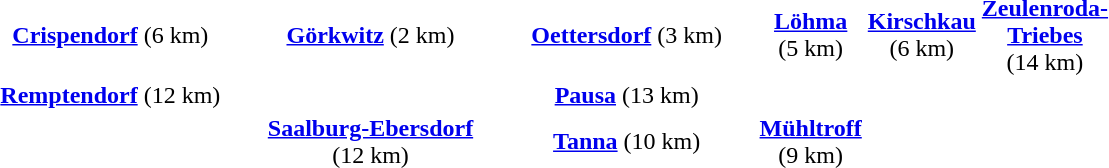<table width="60%" border="0">
<tr ---- align="center">
<td width ="10%"><strong> <a href='#'>Crispendorf</a> </strong> (6 km)</td>
<td width ="10%"><strong> <a href='#'>Görkwitz</a> </strong> (2 km)</td>
<td width ="20%"><strong> <a href='#'>Oettersdorf</a> </strong> (3 km)</td>
<td width ="10%"><strong> <a href='#'>Löhma</a> </strong> (5 km)</td>
<td width ="10%"><strong> <a href='#'>Kirschkau</a> </strong> (6 km)</td>
<td width ="10%"><strong> <a href='#'>Zeulenroda-Triebes</a> </strong> (14 km)</td>
</tr>
<tr ---- align="center">
<td width ="33%"><strong> <a href='#'>Remptendorf</a> </strong> (12 km)</td>
<td width ="33%"></td>
<td width ="33%"><strong> <a href='#'>Pausa</a> </strong> (13 km)</td>
</tr>
<tr ---- align="center">
<td width ="33%"></td>
<td width ="33%"><strong> <a href='#'>Saalburg-Ebersdorf</a> </strong> (12 km)</td>
<td width ="33%"><strong> <a href='#'>Tanna</a> </strong> (10 km)</td>
<td width ="33%"><strong> <a href='#'>Mühltroff</a> </strong> (9 km)</td>
</tr>
</table>
